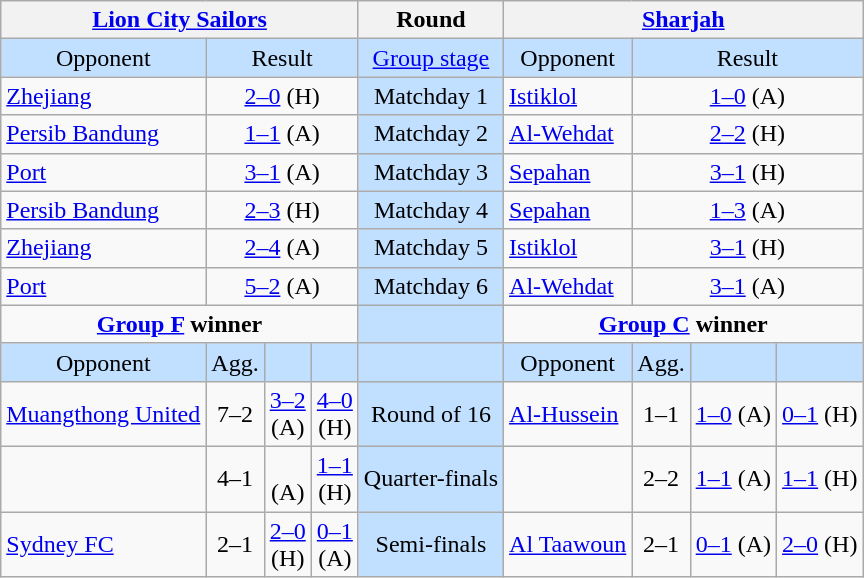<table class="wikitable" style="text-align:center">
<tr>
<th colspan="4"><a href='#'>Lion City Sailors</a> </th>
<th>Round</th>
<th colspan="4"> <a href='#'>Sharjah</a></th>
</tr>
<tr bgcolor="#c1e0ff">
<td>Opponent</td>
<td colspan="3">Result</td>
<td><a href='#'>Group stage</a></td>
<td>Opponent</td>
<td colspan="3">Result</td>
</tr>
<tr>
<td align="left"> <a href='#'>Zhejiang</a></td>
<td colspan="3"><a href='#'>2–0</a> (H)</td>
<td bgcolor="#c1e0ff">Matchday 1</td>
<td align="left"> <a href='#'>Istiklol</a></td>
<td colspan="3"><a href='#'>1–0</a> (A)</td>
</tr>
<tr>
<td align="left"> <a href='#'>Persib Bandung</a></td>
<td colspan="3"><a href='#'>1–1</a> (A)</td>
<td bgcolor="#c1e0ff">Matchday 2</td>
<td align="left"> <a href='#'>Al-Wehdat</a></td>
<td colspan="3"><a href='#'>2–2</a> (H)</td>
</tr>
<tr>
<td align="left"> <a href='#'>Port</a></td>
<td colspan="3"><a href='#'>3–1</a> (A)</td>
<td bgcolor="#c1e0ff">Matchday 3</td>
<td align="left"> <a href='#'>Sepahan</a></td>
<td colspan="3"><a href='#'>3–1</a> (H)</td>
</tr>
<tr>
<td align="left"> <a href='#'>Persib Bandung</a></td>
<td colspan="3"><a href='#'>2–3</a> (H)</td>
<td bgcolor="#c1e0ff">Matchday 4</td>
<td align="left"> <a href='#'>Sepahan</a></td>
<td colspan="3"><a href='#'>1–3</a> (A)</td>
</tr>
<tr>
<td align="left"> <a href='#'>Zhejiang</a></td>
<td colspan="3"><a href='#'>2–4</a> (A)</td>
<td bgcolor="#c1e0ff">Matchday 5</td>
<td align="left"> <a href='#'>Istiklol</a></td>
<td colspan="3"><a href='#'>3–1</a> (H)</td>
</tr>
<tr>
<td align="left"> <a href='#'>Port</a></td>
<td colspan="3"><a href='#'>5–2</a> (A)</td>
<td bgcolor="#c1e0ff">Matchday 6</td>
<td align="left"> <a href='#'>Al-Wehdat</a></td>
<td colspan="3"><a href='#'>3–1</a> (A)</td>
</tr>
<tr>
<td colspan="4" valign="top" align="center"><strong><a href='#'>Group F</a> winner</strong> </td>
<td bgcolor="#c1e0ff"></td>
<td colspan="4" valign="top" align="center"><strong><a href='#'>Group C</a> winner</strong> </td>
</tr>
<tr bgcolor="#c1e0ff">
<td>Opponent</td>
<td>Agg.</td>
<td></td>
<td></td>
<td></td>
<td>Opponent</td>
<td>Agg.</td>
<td></td>
<td></td>
</tr>
<tr>
<td align="left"> <a href='#'>Muangthong United</a></td>
<td>7–2</td>
<td><a href='#'>3–2</a> <br>(A)</td>
<td><a href='#'>4–0</a> <br>(H)</td>
<td bgcolor="#c1e0ff">Round of 16</td>
<td align="left"> <a href='#'>Al-Hussein</a></td>
<td>1–1  </td>
<td><a href='#'>1–0</a> (A)</td>
<td><a href='#'>0–1</a> (H)</td>
</tr>
<tr>
<td align="left"></td>
<td>4–1</td>
<td> <br>(A)</td>
<td><a href='#'>1–1</a> <br>(H)</td>
<td bgcolor="#c1e0ff">Quarter-finals</td>
<td align="left"></td>
<td>2–2  </td>
<td><a href='#'>1–1</a> (A)</td>
<td><a href='#'>1–1</a> (H)</td>
</tr>
<tr>
<td align="left"> <a href='#'>Sydney FC</a></td>
<td>2–1</td>
<td><a href='#'>2–0</a> <br>(H)</td>
<td><a href='#'>0–1</a> <br>(A)</td>
<td bgcolor="#c1e0ff">Semi-finals</td>
<td align="left"> <a href='#'>Al Taawoun</a></td>
<td>2–1</td>
<td><a href='#'>0–1</a> (A)</td>
<td><a href='#'>2–0</a> (H)</td>
</tr>
</table>
